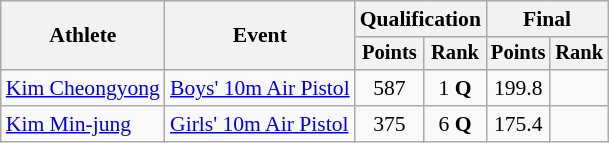<table class="wikitable" style="font-size:90%;">
<tr>
<th rowspan=2>Athlete</th>
<th rowspan=2>Event</th>
<th colspan=2>Qualification</th>
<th colspan=2>Final</th>
</tr>
<tr style="font-size:95%">
<th>Points</th>
<th>Rank</th>
<th>Points</th>
<th>Rank</th>
</tr>
<tr align=center>
<td align=left><a href='#'>Kim Cheongyong</a></td>
<td align=left><a href='#'>Boys' 10m Air Pistol</a></td>
<td>587</td>
<td>1 <strong>Q</strong></td>
<td>199.8</td>
<td></td>
</tr>
<tr align=center>
<td align=left><a href='#'>Kim Min-jung</a></td>
<td align=left><a href='#'>Girls' 10m Air Pistol</a></td>
<td>375</td>
<td>6 <strong>Q</strong></td>
<td>175.4</td>
<td></td>
</tr>
</table>
